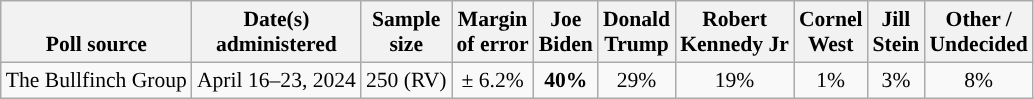<table class="wikitable sortable mw-datatable" style="font-size:90%;text-align:center;line-height:17px">
<tr valign=bottom>
<th>Poll source</th>
<th>Date(s)<br>administered</th>
<th>Sample<br>size</th>
<th>Margin<br>of error</th>
<th class="unsortable">Joe<br>Biden<br></th>
<th class="unsortable">Donald<br>Trump<br></th>
<th class="unsortable">Robert<br>Kennedy Jr<br></th>
<th class="unsortable">Cornel<br>West<br></th>
<th class="unsortable">Jill<br>Stein<br></th>
<th class="unsortable">Other /<br>Undecided</th>
</tr>
<tr>
<td style="text-align:left;">The Bullfinch Group</td>
<td>April 16–23, 2024</td>
<td>250 (RV)</td>
<td>± 6.2%</td>
<td style="color:black;background-color:"><strong>40%</strong></td>
<td>29%</td>
<td>19%</td>
<td>1%</td>
<td>3%</td>
<td>8%</td>
</tr>
</table>
